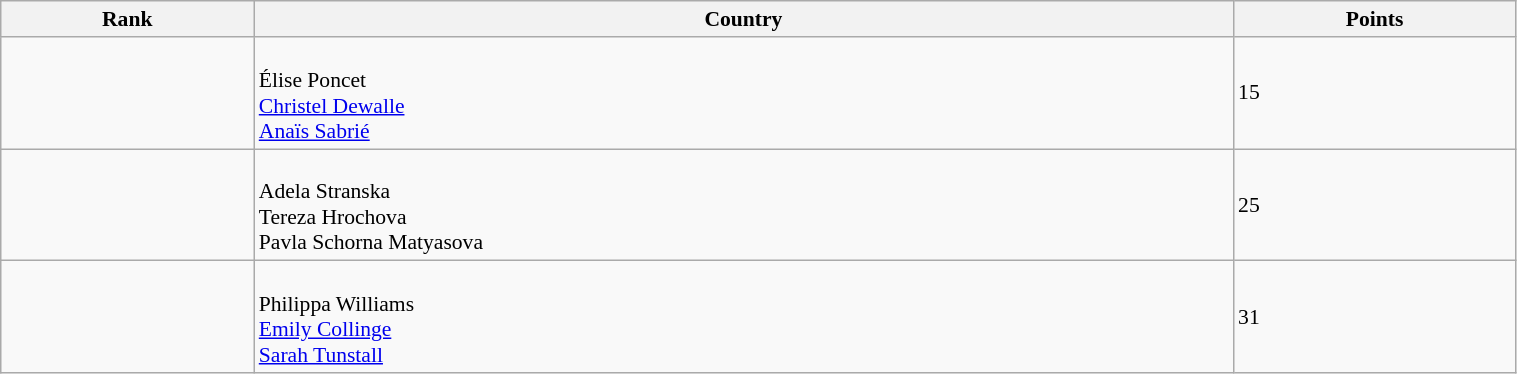<table class="wikitable" width=80% style="font-size:90%; text-align:left;">
<tr>
<th>Rank</th>
<th>Country</th>
<th>Points</th>
</tr>
<tr>
<td align="center"></td>
<td><br>Élise Poncet<br><a href='#'>Christel Dewalle</a><br><a href='#'>Anaïs Sabrié</a></td>
<td>15</td>
</tr>
<tr>
<td align="center"></td>
<td><br>Adela Stranska<br>Tereza Hrochova<br>Pavla Schorna Matyasova</td>
<td>25</td>
</tr>
<tr>
<td align="center"></td>
<td><br>Philippa Williams<br><a href='#'>Emily Collinge</a><br><a href='#'>Sarah Tunstall</a></td>
<td>31</td>
</tr>
</table>
